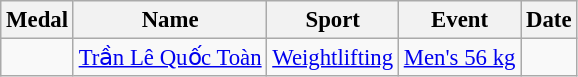<table class="wikitable sortable" style="font-size: 95%;">
<tr>
<th>Medal</th>
<th>Name</th>
<th>Sport</th>
<th>Event</th>
<th>Date</th>
</tr>
<tr>
<td></td>
<td><a href='#'>Trần Lê Quốc Toàn</a></td>
<td><a href='#'>Weightlifting</a></td>
<td><a href='#'>Men's 56 kg</a></td>
<td></td>
</tr>
</table>
